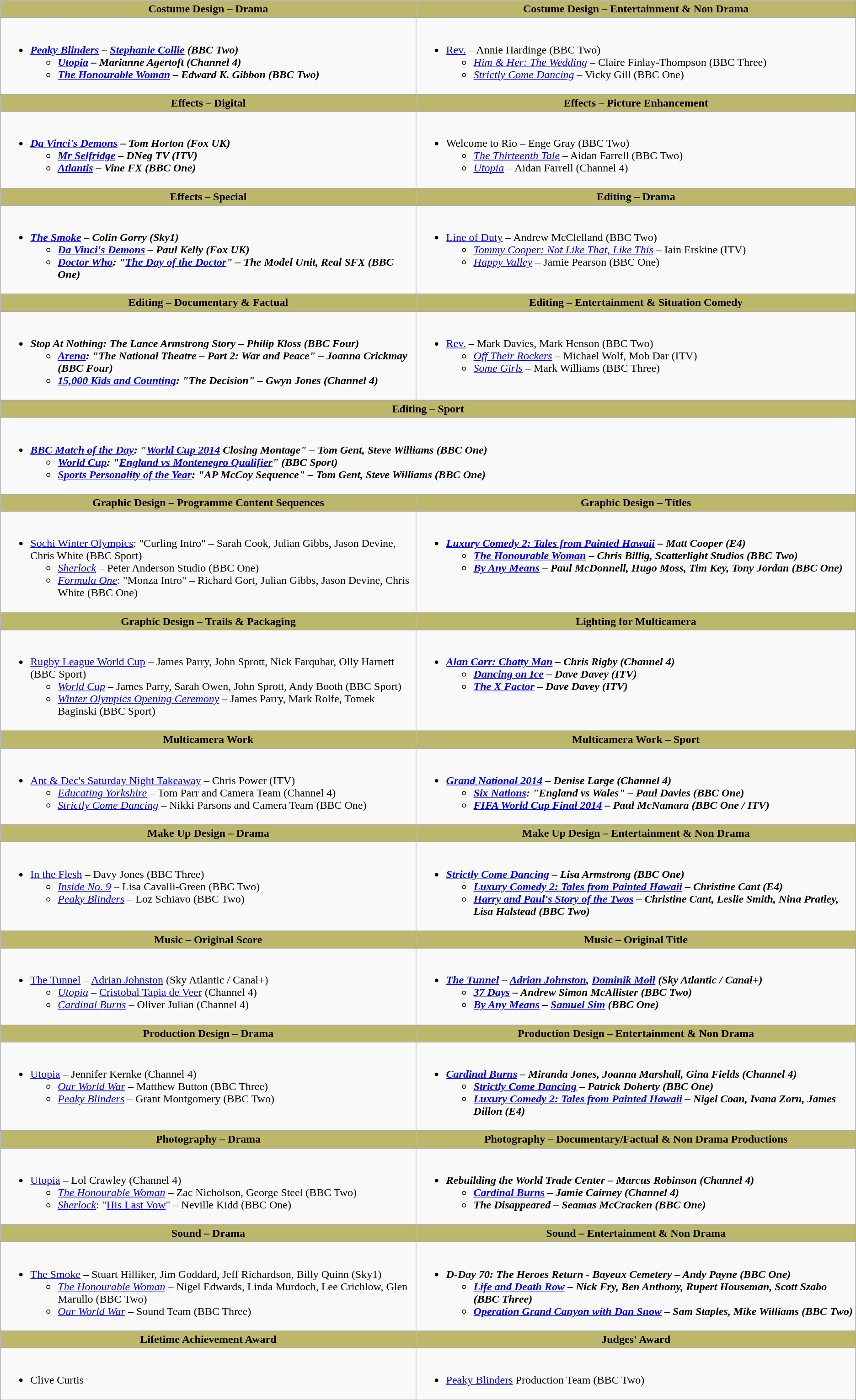<table class=wikitable>
<tr>
<th style="background:#BDB76B;" width:50%">Costume Design – Drama</th>
<th style="background:#BDB76B;" width:50%">Costume Design – Entertainment & Non Drama</th>
</tr>
<tr>
<td valign="top"><br><ul><li><strong><em><a href='#'>Peaky Blinders</a><em> – <a href='#'>Stephanie Collie</a> (BBC Two)<strong><ul><li></em><a href='#'>Utopia</a><em> – Marianne Agertoft (Channel 4)</li><li></em><a href='#'>The Honourable Woman</a><em> – Edward K. Gibbon (BBC Two)</li></ul></li></ul></td>
<td valign="top"><br><ul><li></em></strong><a href='#'>Rev.</a></em> – Annie Hardinge (BBC Two)</strong><ul><li><em><a href='#'>Him & Her: The Wedding</a></em> – Claire Finlay-Thompson (BBC Three)</li><li><em><a href='#'>Strictly Come Dancing</a></em> – Vicky Gill (BBC One)</li></ul></li></ul></td>
</tr>
<tr>
<th style="background:#BDB76B;" width:50%">Effects – Digital</th>
<th style="background:#BDB76B;" width:50%">Effects – Picture Enhancement</th>
</tr>
<tr>
<td valign="top"><br><ul><li><strong><em><a href='#'>Da Vinci's Demons</a><em> – Tom Horton (Fox UK)<strong><ul><li></em><a href='#'>Mr Selfridge</a><em> – DNeg TV (ITV)</li><li></em><a href='#'>Atlantis</a><em> – Vine FX (BBC One)</li></ul></li></ul></td>
<td valign="top"><br><ul><li></em></strong>Welcome to Rio</em> – Enge Gray (BBC Two)</strong><ul><li><em><a href='#'>The Thirteenth Tale</a></em> – Aidan Farrell (BBC Two)</li><li><em><a href='#'>Utopia</a></em> – Aidan Farrell (Channel 4)</li></ul></li></ul></td>
</tr>
<tr>
<th style="background:#BDB76B;" width:50%">Effects – Special</th>
<th style="background:#BDB76B;" width:50%">Editing – Drama</th>
</tr>
<tr>
<td valign="top"><br><ul><li><strong><em><a href='#'>The Smoke</a><em> – Colin Gorry (Sky1)<strong><ul><li></em><a href='#'>Da Vinci's Demons</a><em> – Paul Kelly (Fox UK)</li><li></em><a href='#'>Doctor Who</a><em>: "<a href='#'>The Day of the Doctor</a>" – The Model Unit, Real SFX (BBC One)</li></ul></li></ul></td>
<td valign="top"><br><ul><li></em></strong><a href='#'>Line of Duty</a></em> – Andrew McClelland (BBC Two)</strong><ul><li><em><a href='#'>Tommy Cooper: Not Like That, Like This</a></em> – Iain Erskine (ITV)</li><li><em><a href='#'>Happy Valley</a></em> – Jamie Pearson (BBC One)</li></ul></li></ul></td>
</tr>
<tr>
<th style="background:#BDB76B;" width:50%">Editing – Documentary & Factual</th>
<th style="background:#BDB76B;" width:50%">Editing – Entertainment & Situation Comedy</th>
</tr>
<tr>
<td valign="top"><br><ul><li><strong><em>Stop At Nothing: The Lance Armstrong Story<em> – Philip Kloss (BBC Four)<strong><ul><li></em><a href='#'>Arena</a><em>: "The National Theatre – Part 2: War and Peace" – Joanna Crickmay (BBC Four)</li><li></em><a href='#'>15,000 Kids and Counting</a><em>: "The Decision" – Gwyn Jones (Channel 4)</li></ul></li></ul></td>
<td valign="top"><br><ul><li></em></strong><a href='#'>Rev.</a></em> – Mark Davies, Mark Henson (BBC Two)</strong><ul><li><em><a href='#'>Off Their Rockers</a></em> – Michael Wolf, Mob Dar (ITV)</li><li><em><a href='#'>Some Girls</a></em> – Mark Williams (BBC Three)</li></ul></li></ul></td>
</tr>
<tr>
<th colspan="2" style="background:#BDB76B;" width:50%">Editing – Sport</th>
</tr>
<tr>
<td colspan="2" valign="top"><br><ul><li><strong><em><a href='#'>BBC Match of the Day</a><em>: "<a href='#'>World Cup 2014</a> Closing Montage" – Tom Gent, Steve Williams (BBC One)<strong><ul><li></em><a href='#'>World Cup</a><em>: "<a href='#'>England vs Montenegro Qualifier</a>" (BBC Sport)</li><li></em><a href='#'>Sports Personality of the Year</a><em>: "AP McCoy Sequence" – Tom Gent, Steve Williams (BBC One)</li></ul></li></ul></td>
</tr>
<tr>
<th style="background:#BDB76B;" width:50%">Graphic Design – Programme Content Sequences</th>
<th style="background:#BDB76B;" width:50%">Graphic Design – Titles</th>
</tr>
<tr>
<td valign="top"><br><ul><li></em></strong><a href='#'>Sochi Winter Olympics</a></em>: "Curling Intro" – Sarah Cook, Julian Gibbs, Jason Devine, Chris White (BBC Sport)</strong><ul><li><em><a href='#'>Sherlock</a></em> – Peter Anderson Studio (BBC One)</li><li><em><a href='#'>Formula One</a></em>: "Monza Intro" – Richard Gort, Julian Gibbs, Jason Devine, Chris White (BBC One)</li></ul></li></ul></td>
<td valign="top"><br><ul><li><strong><em><a href='#'>Luxury Comedy 2: Tales from Painted Hawaii</a><em> – Matt Cooper (E4)<strong><ul><li></em><a href='#'>The Honourable Woman</a><em> – Chris Billig, Scatterlight Studios (BBC Two)</li><li></em><a href='#'>By Any Means</a><em> – Paul McDonnell, Hugo Moss, Tim Key, Tony Jordan (BBC One)</li></ul></li></ul></td>
</tr>
<tr>
<th style="background:#BDB76B;" width:50%">Graphic Design – Trails & Packaging</th>
<th style="background:#BDB76B;" width:50%">Lighting for Multicamera</th>
</tr>
<tr>
<td valign="top"><br><ul><li></em></strong><a href='#'>Rugby League World Cup</a></em> – James Parry, John Sprott, Nick Farquhar, Olly Harnett (BBC Sport)</strong><ul><li><em><a href='#'>World Cup</a></em> – James Parry, Sarah Owen, John Sprott, Andy Booth (BBC Sport)</li><li><em><a href='#'>Winter Olympics Opening Ceremony</a></em> – James Parry, Mark Rolfe, Tomek Baginski (BBC Sport)</li></ul></li></ul></td>
<td valign="top"><br><ul><li><strong><em><a href='#'>Alan Carr: Chatty Man</a><em> – Chris Rigby (Channel 4)<strong><ul><li></em><a href='#'>Dancing on Ice</a><em> – Dave Davey (ITV)</li><li></em><a href='#'>The X Factor</a><em> – Dave Davey (ITV)</li></ul></li></ul></td>
</tr>
<tr>
<th style="background:#BDB76B;" width:50%">Multicamera Work</th>
<th style="background:#BDB76B;" width:50%">Multicamera Work – Sport</th>
</tr>
<tr>
<td valign="top"><br><ul><li></em></strong><a href='#'>Ant & Dec's Saturday Night Takeaway</a></em> – Chris Power (ITV)</strong><ul><li><em><a href='#'>Educating Yorkshire</a></em> – Tom Parr and Camera Team (Channel 4)</li><li><em><a href='#'>Strictly Come Dancing</a></em> – Nikki Parsons and Camera Team (BBC One)</li></ul></li></ul></td>
<td valign="top"><br><ul><li><strong><em><a href='#'>Grand National 2014</a><em> – Denise Large (Channel 4)<strong><ul><li></em><a href='#'>Six Nations</a><em>: "England vs Wales" – Paul Davies (BBC One)</li><li></em><a href='#'>FIFA World Cup Final 2014</a><em> – Paul McNamara (BBC One / ITV)</li></ul></li></ul></td>
</tr>
<tr>
<th style="background:#BDB76B;" width:50%">Make Up Design – Drama</th>
<th style="background:#BDB76B;" width:50%">Make Up Design – Entertainment & Non Drama</th>
</tr>
<tr>
<td valign="top"><br><ul><li></em></strong><a href='#'>In the Flesh</a></em> – Davy Jones (BBC Three)</strong><ul><li><em><a href='#'>Inside No. 9</a></em> – Lisa Cavalli-Green (BBC Two)</li><li><em><a href='#'>Peaky Blinders</a></em> – Loz Schiavo (BBC Two)</li></ul></li></ul></td>
<td valign="top"><br><ul><li><strong><em><a href='#'>Strictly Come Dancing</a><em> – Lisa Armstrong (BBC One)<strong><ul><li></em><a href='#'>Luxury Comedy 2: Tales from Painted Hawaii</a><em> – Christine Cant (E4)</li><li></em><a href='#'>Harry and Paul's Story of the Twos</a><em> – Christine Cant, Leslie Smith, Nina Pratley, Lisa Halstead (BBC Two)</li></ul></li></ul></td>
</tr>
<tr>
<th style="background:#BDB76B;" width:50%">Music – Original Score</th>
<th style="background:#BDB76B;" width:50%">Music – Original Title</th>
</tr>
<tr>
<td valign="top"><br><ul><li></em></strong><a href='#'>The Tunnel</a></em> – <a href='#'>Adrian Johnston</a> (Sky Atlantic / Canal+)</strong><ul><li><em><a href='#'>Utopia</a></em> – <a href='#'>Cristobal Tapia de Veer</a> (Channel 4)</li><li><em><a href='#'>Cardinal Burns</a></em> – Oliver Julian (Channel 4)</li></ul></li></ul></td>
<td valign="top"><br><ul><li><strong><em><a href='#'>The Tunnel</a><em> – <a href='#'>Adrian Johnston</a>, <a href='#'>Dominik Moll</a> (Sky Atlantic / Canal+)<strong><ul><li></em><a href='#'>37 Days</a><em> – Andrew Simon McAllister (BBC Two)</li><li></em><a href='#'>By Any Means</a><em> – <a href='#'>Samuel Sim</a> (BBC One)</li></ul></li></ul></td>
</tr>
<tr>
<th style="background:#BDB76B;" width:50%">Production Design – Drama</th>
<th style="background:#BDB76B;" width:50%">Production Design – Entertainment & Non Drama</th>
</tr>
<tr>
<td valign="top"><br><ul><li></em></strong><a href='#'>Utopia</a></em> – Jennifer Kernke (Channel 4)</strong><ul><li><em><a href='#'>Our World War</a></em> – Matthew Button (BBC Three)</li><li><em><a href='#'>Peaky Blinders</a></em> – Grant Montgomery (BBC Two)</li></ul></li></ul></td>
<td valign="top"><br><ul><li><strong><em><a href='#'>Cardinal Burns</a><em> – Miranda Jones, Joanna Marshall, Gina Fields (Channel 4)<strong><ul><li></em><a href='#'>Strictly Come Dancing</a><em> – Patrick Doherty (BBC One)</li><li></em><a href='#'>Luxury Comedy 2: Tales from Painted Hawaii</a><em> – Nigel Coan, Ivana Zorn, James Dillon (E4)</li></ul></li></ul></td>
</tr>
<tr>
<th style="background:#BDB76B;" width:50%">Photography – Drama</th>
<th style="background:#BDB76B;" width:50%">Photography – Documentary/Factual & Non Drama Productions</th>
</tr>
<tr>
<td valign="top"><br><ul><li></em></strong><a href='#'>Utopia</a></em> – Lol Crawley (Channel 4)</strong><ul><li><em><a href='#'>The Honourable Woman</a></em> – Zac Nicholson, George Steel (BBC Two)</li><li><em><a href='#'>Sherlock</a></em>: "<a href='#'>His Last Vow</a>" – Neville Kidd (BBC One)</li></ul></li></ul></td>
<td valign="top"><br><ul><li><strong><em>Rebuilding the World Trade Center<em> – Marcus Robinson (Channel 4)<strong><ul><li></em><a href='#'>Cardinal Burns</a><em> – Jamie Cairney (Channel 4)</li><li></em>The Disappeared<em> – Seamas McCracken (BBC One)</li></ul></li></ul></td>
</tr>
<tr>
<th style="background:#BDB76B;" width:50%">Sound – Drama</th>
<th style="background:#BDB76B;" width:50%">Sound – Entertainment & Non Drama</th>
</tr>
<tr>
<td valign="top"><br><ul><li></em></strong><a href='#'>The Smoke</a></em> – Stuart Hilliker, Jim Goddard, Jeff Richardson, Billy Quinn (Sky1)</strong><ul><li><em><a href='#'>The Honourable Woman</a></em> – Nigel Edwards, Linda Murdoch, Lee Crichlow, Glen Marullo (BBC Two)</li><li><em><a href='#'>Our World War</a></em> – Sound Team (BBC Three)</li></ul></li></ul></td>
<td valign="top"><br><ul><li><strong><em>D-Day 70: The Heroes Return - Bayeux Cemetery<em> – Andy Payne (BBC One)<strong><ul><li></em><a href='#'>Life and Death Row</a><em> – Nick Fry, Ben Anthony, Rupert Houseman, Scott Szabo (BBC Three)</li><li></em><a href='#'>Operation Grand Canyon with Dan Snow</a><em> – Sam Staples, Mike Williams (BBC Two)</li></ul></li></ul></td>
</tr>
<tr>
<th style="background:#BDB76B;" width:50%">Lifetime Achievement Award</th>
<th style="background:#BDB76B;" width:50%">Judges' Award</th>
</tr>
<tr>
<td valign="top"><br><ul><li></strong>Clive Curtis<strong></li></ul></td>
<td valign="top"><br><ul><li></em></strong><a href='#'>Peaky Blinders</a></em> Production Team (BBC Two)</strong></li></ul></td>
</tr>
<tr>
</tr>
</table>
